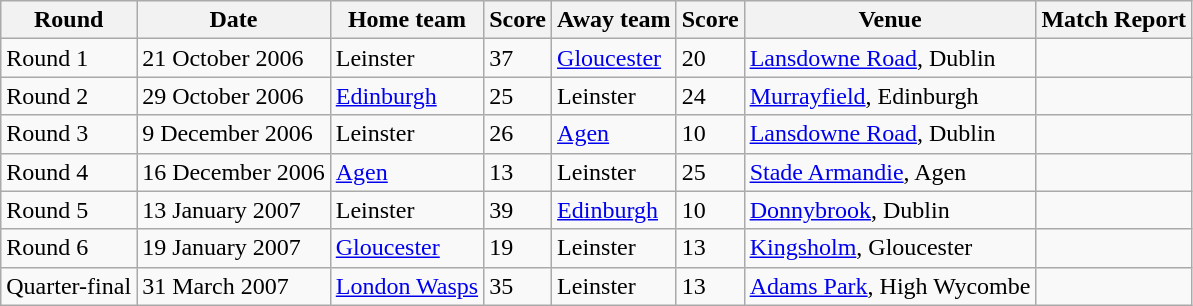<table class="wikitable">
<tr>
<th>Round</th>
<th>Date</th>
<th>Home team</th>
<th>Score</th>
<th>Away team</th>
<th>Score</th>
<th>Venue</th>
<th>Match Report</th>
</tr>
<tr>
<td>Round 1</td>
<td>21 October 2006</td>
<td>Leinster</td>
<td>37</td>
<td><a href='#'>Gloucester</a></td>
<td>20</td>
<td><a href='#'>Lansdowne Road</a>, Dublin</td>
<td></td>
</tr>
<tr>
<td>Round 2</td>
<td>29 October 2006</td>
<td><a href='#'>Edinburgh</a></td>
<td>25</td>
<td>Leinster</td>
<td>24</td>
<td><a href='#'>Murrayfield</a>, Edinburgh</td>
<td> </td>
</tr>
<tr>
<td>Round 3</td>
<td>9 December 2006</td>
<td>Leinster</td>
<td>26</td>
<td><a href='#'>Agen</a></td>
<td>10</td>
<td><a href='#'>Lansdowne Road</a>, Dublin</td>
<td> </td>
</tr>
<tr>
<td>Round 4</td>
<td>16 December 2006</td>
<td><a href='#'>Agen</a></td>
<td>13</td>
<td>Leinster</td>
<td>25</td>
<td><a href='#'>Stade Armandie</a>, Agen</td>
<td> </td>
</tr>
<tr>
<td>Round 5</td>
<td>13 January 2007</td>
<td>Leinster</td>
<td>39</td>
<td><a href='#'>Edinburgh</a></td>
<td>10</td>
<td><a href='#'>Donnybrook</a>, Dublin</td>
<td> </td>
</tr>
<tr>
<td>Round 6</td>
<td>19 January 2007</td>
<td><a href='#'>Gloucester</a></td>
<td>19</td>
<td>Leinster</td>
<td>13</td>
<td><a href='#'>Kingsholm</a>, Gloucester</td>
<td> </td>
</tr>
<tr>
<td>Quarter-final</td>
<td>31 March 2007</td>
<td><a href='#'>London Wasps</a></td>
<td>35</td>
<td>Leinster</td>
<td>13</td>
<td><a href='#'>Adams Park</a>, High Wycombe</td>
<td> </td>
</tr>
</table>
